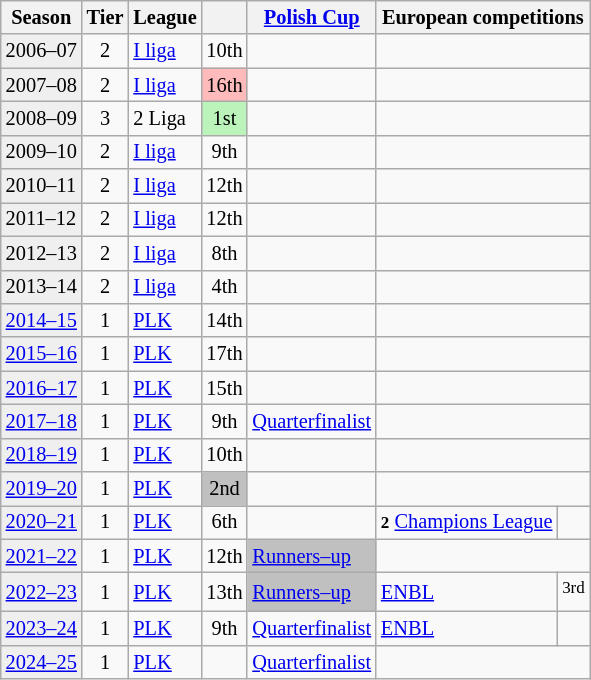<table class="wikitable" style="font-size:85%">
<tr>
<th>Season</th>
<th>Tier</th>
<th>League</th>
<th></th>
<th><a href='#'>Polish Cup</a></th>
<th colspan=2>European competitions</th>
</tr>
<tr>
<td style="background:#efefef;">2006–07</td>
<td style="text-align:center;">2</td>
<td><a href='#'>I liga</a></td>
<td style="text-align:center;">10th</td>
<td></td>
<td colspan=2></td>
</tr>
<tr>
<td style="background:#efefef;">2007–08</td>
<td style="text-align:center;">2</td>
<td><a href='#'>I liga</a></td>
<td style="text-align:center; background:#FFBBBB;">16th</td>
<td></td>
<td colspan=2></td>
</tr>
<tr>
<td style="background:#efefef;">2008–09</td>
<td style="text-align:center;">3</td>
<td>2 Liga</td>
<td style="background:#BBF3BB" align="center">1st</td>
<td></td>
<td colspan=2></td>
</tr>
<tr>
<td style="background:#efefef;">2009–10</td>
<td style="text-align:center;">2</td>
<td><a href='#'>I liga</a></td>
<td style="text-align:center;">9th</td>
<td></td>
<td colspan=2></td>
</tr>
<tr>
<td style="background:#efefef;">2010–11</td>
<td style="text-align:center;">2</td>
<td><a href='#'>I liga</a></td>
<td style="text-align:center;">12th</td>
<td></td>
<td colspan=2></td>
</tr>
<tr>
<td style="background:#efefef;">2011–12</td>
<td style="text-align:center;">2</td>
<td><a href='#'>I liga</a></td>
<td style="text-align:center;">12th</td>
<td></td>
<td colspan=2></td>
</tr>
<tr>
<td style="background:#efefef;">2012–13</td>
<td style="text-align:center;">2</td>
<td><a href='#'>I liga</a></td>
<td style="text-align:center;">8th</td>
<td></td>
<td colspan=2></td>
</tr>
<tr>
<td style="background:#efefef;">2013–14</td>
<td style="text-align:center;">2</td>
<td><a href='#'>I liga</a></td>
<td style="text-align:center;">4th</td>
<td></td>
<td colspan=2></td>
</tr>
<tr>
<td style="background:#efefef;"><a href='#'>2014–15</a></td>
<td style="text-align:center;">1</td>
<td><a href='#'>PLK</a></td>
<td style="text-align:center;">14th</td>
<td></td>
<td colspan=2></td>
</tr>
<tr>
<td style="background:#efefef;"><a href='#'>2015–16</a></td>
<td style="text-align:center;">1</td>
<td><a href='#'>PLK</a></td>
<td style="text-align:center;">17th</td>
<td></td>
<td colspan=2></td>
</tr>
<tr>
<td style="background:#efefef;"><a href='#'>2016–17</a></td>
<td style="text-align:center;">1</td>
<td><a href='#'>PLK</a></td>
<td style="text-align:center;">15th</td>
<td></td>
<td colspan=2></td>
</tr>
<tr>
<td style="background:#efefef;"><a href='#'>2017–18</a></td>
<td align=center>1</td>
<td><a href='#'>PLK</a></td>
<td align=center>9th</td>
<td><a href='#'>Quarterfinalist</a></td>
<td colspan=2></td>
</tr>
<tr>
<td style="background:#efefef;"><a href='#'>2018–19</a></td>
<td align=center>1</td>
<td><a href='#'>PLK</a></td>
<td align=center>10th</td>
<td></td>
<td colspan=2></td>
</tr>
<tr>
<td style="background:#efefef;"><a href='#'>2019–20</a></td>
<td align=center>1</td>
<td><a href='#'>PLK</a></td>
<td align=center bgcolor=silver>2nd</td>
<td></td>
<td colspan=2></td>
</tr>
<tr>
<td style="background:#efefef;"><a href='#'>2020–21</a></td>
<td align=center>1</td>
<td><a href='#'>PLK</a></td>
<td align=center>6th</td>
<td></td>
<td><small><strong>2</strong></small> <a href='#'>Champions League</a></td>
<td align=center></td>
</tr>
<tr>
<td style="background:#efefef;"><a href='#'>2021–22</a></td>
<td align=center>1</td>
<td><a href='#'>PLK</a></td>
<td align=center>12th</td>
<td bgcolor=silver><a href='#'>Runners–up</a></td>
<td colspan=3></td>
</tr>
<tr>
<td style="background:#efefef;"><a href='#'>2022–23</a></td>
<td align=center>1</td>
<td><a href='#'>PLK</a></td>
<td align=center>13th</td>
<td bgcolor=silver><a href='#'>Runners–up</a></td>
<td><small><strong></strong></small> <a href='#'>ENBL</a></td>
<td align=center><sup>3rd</sup></td>
</tr>
<tr>
<td style="background:#efefef;"><a href='#'>2023–24</a></td>
<td align=center>1</td>
<td><a href='#'>PLK</a></td>
<td align=center>9th</td>
<td><a href='#'>Quarterfinalist</a></td>
<td><small><strong></strong></small> <a href='#'>ENBL</a></td>
<td align=center></td>
</tr>
<tr>
<td style="background:#efefef;"><a href='#'>2024–25</a></td>
<td align=center>1</td>
<td><a href='#'>PLK</a></td>
<td></td>
<td><a href='#'>Quarterfinalist</a></td>
<td colspan=3></td>
</tr>
</table>
